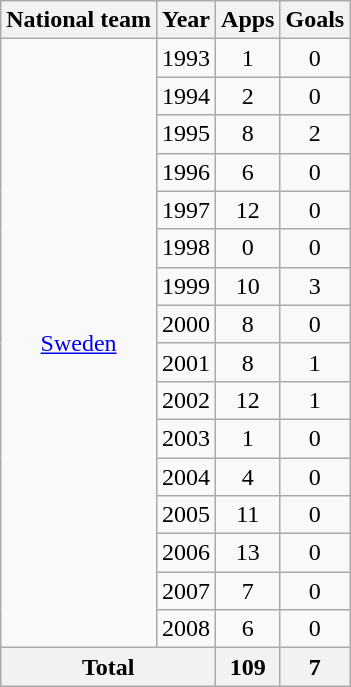<table class="wikitable" style="text-align:center">
<tr>
<th>National team</th>
<th>Year</th>
<th>Apps</th>
<th>Goals</th>
</tr>
<tr>
<td rowspan="16"><a href='#'>Sweden</a></td>
<td>1993</td>
<td>1</td>
<td>0</td>
</tr>
<tr>
<td>1994</td>
<td>2</td>
<td>0</td>
</tr>
<tr>
<td>1995</td>
<td>8</td>
<td>2</td>
</tr>
<tr>
<td>1996</td>
<td>6</td>
<td>0</td>
</tr>
<tr>
<td>1997</td>
<td>12</td>
<td>0</td>
</tr>
<tr>
<td>1998</td>
<td>0</td>
<td>0</td>
</tr>
<tr>
<td>1999</td>
<td>10</td>
<td>3</td>
</tr>
<tr>
<td>2000</td>
<td>8</td>
<td>0</td>
</tr>
<tr>
<td>2001</td>
<td>8</td>
<td>1</td>
</tr>
<tr>
<td>2002</td>
<td>12</td>
<td>1</td>
</tr>
<tr>
<td>2003</td>
<td>1</td>
<td>0</td>
</tr>
<tr>
<td>2004</td>
<td>4</td>
<td>0</td>
</tr>
<tr>
<td>2005</td>
<td>11</td>
<td>0</td>
</tr>
<tr>
<td>2006</td>
<td>13</td>
<td>0</td>
</tr>
<tr>
<td>2007</td>
<td>7</td>
<td>0</td>
</tr>
<tr>
<td>2008</td>
<td>6</td>
<td>0</td>
</tr>
<tr>
<th colspan="2">Total</th>
<th>109</th>
<th>7</th>
</tr>
</table>
